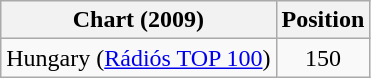<table class="wikitable">
<tr>
<th>Chart (2009)</th>
<th>Position</th>
</tr>
<tr>
<td>Hungary (<a href='#'>Rádiós TOP 100</a>)</td>
<td align="center">150</td>
</tr>
</table>
